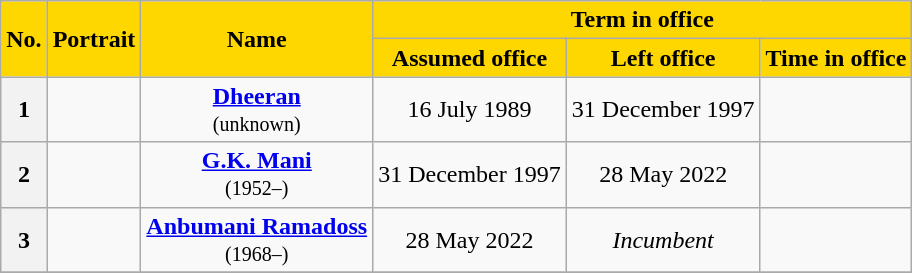<table class="wikitable sortable" style="text-align:center;">
<tr>
<th rowspan=2 style="background-color:#FFD700; color:black;">No.</th>
<th rowspan=2 style="background-color:#FFD700; color:black;">Portrait</th>
<th rowspan=2 style="background-color:#FFD700; color:black;">Name<br></th>
<th colspan=3 style="background-color:#FFD700; color:black;">Term in office</th>
</tr>
<tr>
<th style="background-color:#FFD700; color:black;">Assumed office</th>
<th style="background-color:#FFD700; color:black;">Left office</th>
<th style="background-color:#FFD700; color:black;">Time in office</th>
</tr>
<tr>
<th>1</th>
<td></td>
<td><strong><a href='#'>Dheeran</a></strong><br><small>(unknown)</small></td>
<td>16 July 1989</td>
<td>31 December 1997</td>
<td></td>
</tr>
<tr>
<th>2</th>
<td></td>
<td><strong><a href='#'>G.K. Mani</a></strong><br><small>(1952–)</small></td>
<td>31 December 1997</td>
<td>28 May 2022</td>
<td></td>
</tr>
<tr>
<th>3</th>
<td></td>
<td><strong><a href='#'>Anbumani Ramadoss</a></strong><br><small>(1968–)</small></td>
<td>28 May 2022</td>
<td><em>Incumbent</em></td>
<td></td>
</tr>
<tr>
</tr>
</table>
